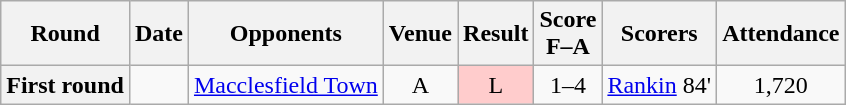<table class="wikitable plainrowheaders sortable" style="text-align:center">
<tr>
<th scope="col">Round</th>
<th scope="col">Date</th>
<th scope="col">Opponents</th>
<th scope="col">Venue</th>
<th scope="col">Result</th>
<th scope="col">Score<br>F–A</th>
<th scope="col" class="unsortable">Scorers</th>
<th scope="col">Attendance</th>
</tr>
<tr>
<th scope=row>First round</th>
<td align=left></td>
<td align=left><a href='#'>Macclesfield Town</a></td>
<td>A</td>
<td bgcolor=#FFCCCC>L</td>
<td>1–4</td>
<td align=left><a href='#'>Rankin</a> 84'</td>
<td>1,720</td>
</tr>
</table>
